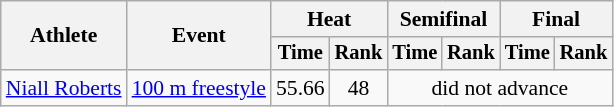<table class=wikitable style="font-size:90%">
<tr>
<th rowspan="2">Athlete</th>
<th rowspan="2">Event</th>
<th colspan="2">Heat</th>
<th colspan="2">Semifinal</th>
<th colspan="2">Final</th>
</tr>
<tr style="font-size:95%">
<th>Time</th>
<th>Rank</th>
<th>Time</th>
<th>Rank</th>
<th>Time</th>
<th>Rank</th>
</tr>
<tr align=center>
<td align=left><a href='#'>Niall Roberts</a></td>
<td align=left><a href='#'>100 m freestyle</a></td>
<td>55.66</td>
<td>48</td>
<td colspan=4>did not advance</td>
</tr>
</table>
